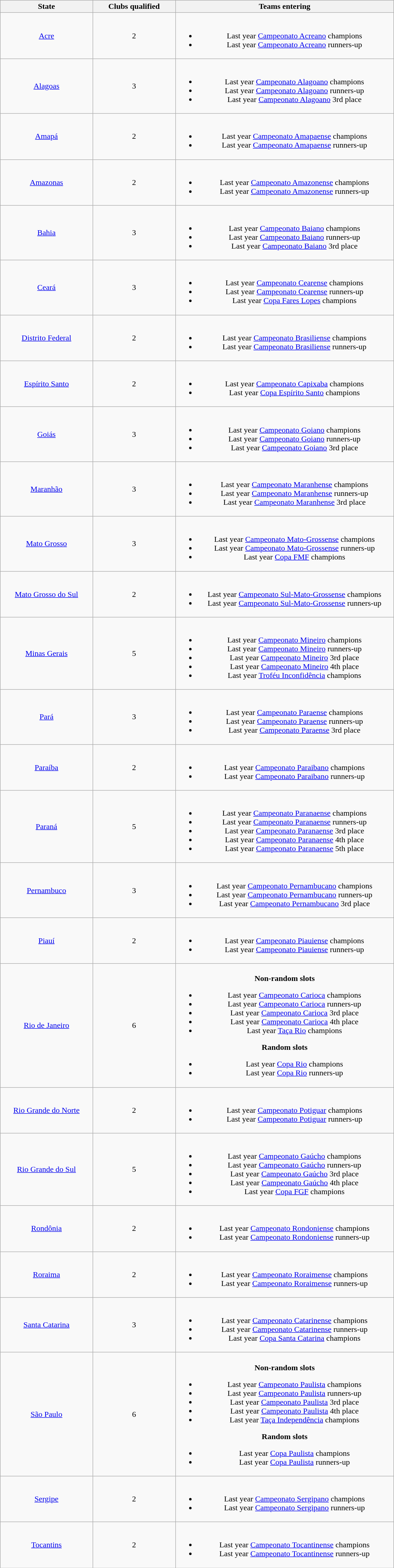<table class="wikitable" style="text-align: center; font-size: 100%; width: 800px;">
<tr>
<th width="1%">State</th>
<th width="1%">Clubs qualified</th>
<th width="3%">Teams entering</th>
</tr>
<tr>
<td> <a href='#'>Acre</a></td>
<td>2</td>
<td><br><ul><li>Last year <a href='#'>Campeonato Acreano</a> champions</li><li>Last year <a href='#'>Campeonato Acreano</a> runners-up</li></ul></td>
</tr>
<tr>
<td> <a href='#'>Alagoas</a></td>
<td>3</td>
<td><br><ul><li>Last year <a href='#'>Campeonato Alagoano</a> champions</li><li>Last year <a href='#'>Campeonato Alagoano</a> runners-up</li><li>Last year <a href='#'>Campeonato Alagoano</a> 3rd place</li></ul></td>
</tr>
<tr>
<td> <a href='#'>Amapá</a></td>
<td>2</td>
<td><br><ul><li>Last year <a href='#'>Campeonato Amapaense</a> champions</li><li>Last year <a href='#'>Campeonato Amapaense</a> runners-up</li></ul></td>
</tr>
<tr>
<td> <a href='#'>Amazonas</a></td>
<td>2</td>
<td><br><ul><li>Last year <a href='#'>Campeonato Amazonense</a> champions</li><li>Last year <a href='#'>Campeonato Amazonense</a> runners-up</li></ul></td>
</tr>
<tr>
<td> <a href='#'>Bahia</a></td>
<td>3</td>
<td><br><ul><li>Last year <a href='#'>Campeonato Baiano</a> champions</li><li>Last year <a href='#'>Campeonato Baiano</a> runners-up</li><li>Last year <a href='#'>Campeonato Baiano</a> 3rd place</li></ul></td>
</tr>
<tr>
<td> <a href='#'>Ceará</a></td>
<td>3</td>
<td><br><ul><li>Last year <a href='#'>Campeonato Cearense</a> champions</li><li>Last year <a href='#'>Campeonato Cearense</a> runners-up</li><li>Last year <a href='#'>Copa Fares Lopes</a> champions</li></ul></td>
</tr>
<tr>
<td> <a href='#'>Distrito Federal</a></td>
<td>2</td>
<td><br><ul><li>Last year <a href='#'>Campeonato Brasiliense</a> champions</li><li>Last year <a href='#'>Campeonato Brasiliense</a> runners-up</li></ul></td>
</tr>
<tr>
<td> <a href='#'>Espírito Santo</a></td>
<td>2</td>
<td><br><ul><li>Last year <a href='#'>Campeonato Capixaba</a> champions</li><li>Last year <a href='#'>Copa Espírito Santo</a> champions</li></ul></td>
</tr>
<tr>
<td> <a href='#'>Goiás</a></td>
<td>3</td>
<td><br><ul><li>Last year <a href='#'>Campeonato Goiano</a> champions</li><li>Last year <a href='#'>Campeonato Goiano</a> runners-up</li><li>Last year <a href='#'>Campeonato Goiano</a> 3rd place</li></ul></td>
</tr>
<tr>
<td> <a href='#'>Maranhão</a></td>
<td>3</td>
<td><br><ul><li>Last year <a href='#'>Campeonato Maranhense</a> champions</li><li>Last year <a href='#'>Campeonato Maranhense</a> runners-up</li><li>Last year <a href='#'>Campeonato Maranhense</a> 3rd place</li></ul></td>
</tr>
<tr>
<td> <a href='#'>Mato Grosso</a></td>
<td>3</td>
<td><br><ul><li>Last year <a href='#'>Campeonato Mato-Grossense</a> champions</li><li>Last year <a href='#'>Campeonato Mato-Grossense</a> runners-up</li><li>Last year <a href='#'>Copa FMF</a> champions</li></ul></td>
</tr>
<tr>
<td> <a href='#'>Mato Grosso do Sul</a></td>
<td>2</td>
<td><br><ul><li>Last year <a href='#'>Campeonato Sul-Mato-Grossense</a> champions</li><li>Last year <a href='#'>Campeonato Sul-Mato-Grossense</a> runners-up</li></ul></td>
</tr>
<tr>
<td> <a href='#'>Minas Gerais</a></td>
<td>5</td>
<td><br><ul><li>Last year <a href='#'>Campeonato Mineiro</a> champions</li><li>Last year <a href='#'>Campeonato Mineiro</a> runners-up</li><li>Last year <a href='#'>Campeonato Mineiro</a> 3rd place</li><li>Last year <a href='#'>Campeonato Mineiro</a> 4th place</li><li>Last year <a href='#'>Troféu Inconfidência</a> champions</li></ul></td>
</tr>
<tr>
<td> <a href='#'>Pará</a></td>
<td>3</td>
<td><br><ul><li>Last year <a href='#'>Campeonato Paraense</a> champions</li><li>Last year <a href='#'>Campeonato Paraense</a> runners-up</li><li>Last year <a href='#'>Campeonato Paraense</a> 3rd place</li></ul></td>
</tr>
<tr>
<td> <a href='#'>Paraíba</a></td>
<td>2</td>
<td><br><ul><li>Last year <a href='#'>Campeonato Paraibano</a> champions</li><li>Last year <a href='#'>Campeonato Paraibano</a> runners-up</li></ul></td>
</tr>
<tr>
<td> <a href='#'>Paraná</a></td>
<td>5</td>
<td><br><ul><li>Last year <a href='#'>Campeonato Paranaense</a> champions</li><li>Last year <a href='#'>Campeonato Paranaense</a> runners-up</li><li>Last year <a href='#'>Campeonato Paranaense</a> 3rd place</li><li>Last year <a href='#'>Campeonato Paranaense</a> 4th place</li><li>Last year <a href='#'>Campeonato Paranaense</a> 5th place</li></ul></td>
</tr>
<tr>
<td> <a href='#'>Pernambuco</a></td>
<td>3</td>
<td><br><ul><li>Last year <a href='#'>Campeonato Pernambucano</a> champions</li><li>Last year <a href='#'>Campeonato Pernambucano</a> runners-up</li><li>Last year <a href='#'>Campeonato Pernambucano</a> 3rd place</li></ul></td>
</tr>
<tr>
<td> <a href='#'>Piauí</a></td>
<td>2</td>
<td><br><ul><li>Last year <a href='#'>Campeonato Piauiense</a> champions</li><li>Last year <a href='#'>Campeonato Piauiense</a> runners-up</li></ul></td>
</tr>
<tr>
<td> <a href='#'>Rio de Janeiro</a></td>
<td>6</td>
<td><br><strong>Non-random slots</strong><ul><li>Last year <a href='#'>Campeonato Carioca</a> champions</li><li>Last year <a href='#'>Campeonato Carioca</a> runners-up</li><li>Last year <a href='#'>Campeonato Carioca</a> 3rd place</li><li>Last year <a href='#'>Campeonato Carioca</a> 4th place</li><li>Last year <a href='#'>Taça Rio</a> champions</li></ul><strong>Random slots</strong><ul><li>Last year <a href='#'>Copa Rio</a> champions</li><li>Last year <a href='#'>Copa Rio</a> runners-up</li></ul>
</td>
</tr>
<tr>
<td> <a href='#'>Rio Grande do Norte</a></td>
<td>2</td>
<td><br><ul><li>Last year <a href='#'>Campeonato Potiguar</a> champions</li><li>Last year <a href='#'>Campeonato Potiguar</a> runners-up</li></ul></td>
</tr>
<tr>
<td> <a href='#'>Rio Grande do Sul</a></td>
<td>5</td>
<td><br><ul><li>Last year <a href='#'>Campeonato Gaúcho</a> champions</li><li>Last year <a href='#'>Campeonato Gaúcho</a> runners-up</li><li>Last year <a href='#'>Campeonato Gaúcho</a> 3rd place</li><li>Last year <a href='#'>Campeonato Gaúcho</a> 4th place</li><li>Last year <a href='#'>Copa FGF</a> champions</li></ul></td>
</tr>
<tr>
<td> <a href='#'>Rondônia</a></td>
<td>2</td>
<td><br><ul><li>Last year <a href='#'>Campeonato Rondoniense</a> champions</li><li>Last year <a href='#'>Campeonato Rondoniense</a> runners-up</li></ul></td>
</tr>
<tr>
<td> <a href='#'>Roraima</a></td>
<td>2</td>
<td><br><ul><li>Last year <a href='#'>Campeonato Roraimense</a> champions</li><li>Last year <a href='#'>Campeonato Roraimense</a> runners-up</li></ul></td>
</tr>
<tr>
<td> <a href='#'>Santa Catarina</a></td>
<td>3</td>
<td><br><ul><li>Last year <a href='#'>Campeonato Catarinense</a> champions</li><li>Last year <a href='#'>Campeonato Catarinense</a> runners-up</li><li>Last year <a href='#'>Copa Santa Catarina</a> champions</li></ul></td>
</tr>
<tr>
<td> <a href='#'>São Paulo</a></td>
<td>6</td>
<td><br><strong>Non-random slots</strong><ul><li>Last year <a href='#'>Campeonato Paulista</a> champions</li><li>Last year <a href='#'>Campeonato Paulista</a> runners-up</li><li>Last year <a href='#'>Campeonato Paulista</a> 3rd place</li><li>Last year <a href='#'>Campeonato Paulista</a> 4th place</li><li>Last year <a href='#'>Taça Independência</a> champions</li></ul><strong>Random slots</strong><ul><li>Last year <a href='#'>Copa Paulista</a> champions</li><li>Last year <a href='#'>Copa Paulista</a> runners-up</li></ul>
</td>
</tr>
<tr>
<td> <a href='#'>Sergipe</a></td>
<td>2</td>
<td><br><ul><li>Last year <a href='#'>Campeonato Sergipano</a> champions</li><li>Last year <a href='#'>Campeonato Sergipano</a> runners-up</li></ul></td>
</tr>
<tr>
<td> <a href='#'>Tocantins</a></td>
<td>2</td>
<td><br><ul><li>Last year <a href='#'>Campeonato Tocantinense</a> champions</li><li>Last year <a href='#'>Campeonato Tocantinense</a> runners-up</li></ul></td>
</tr>
</table>
